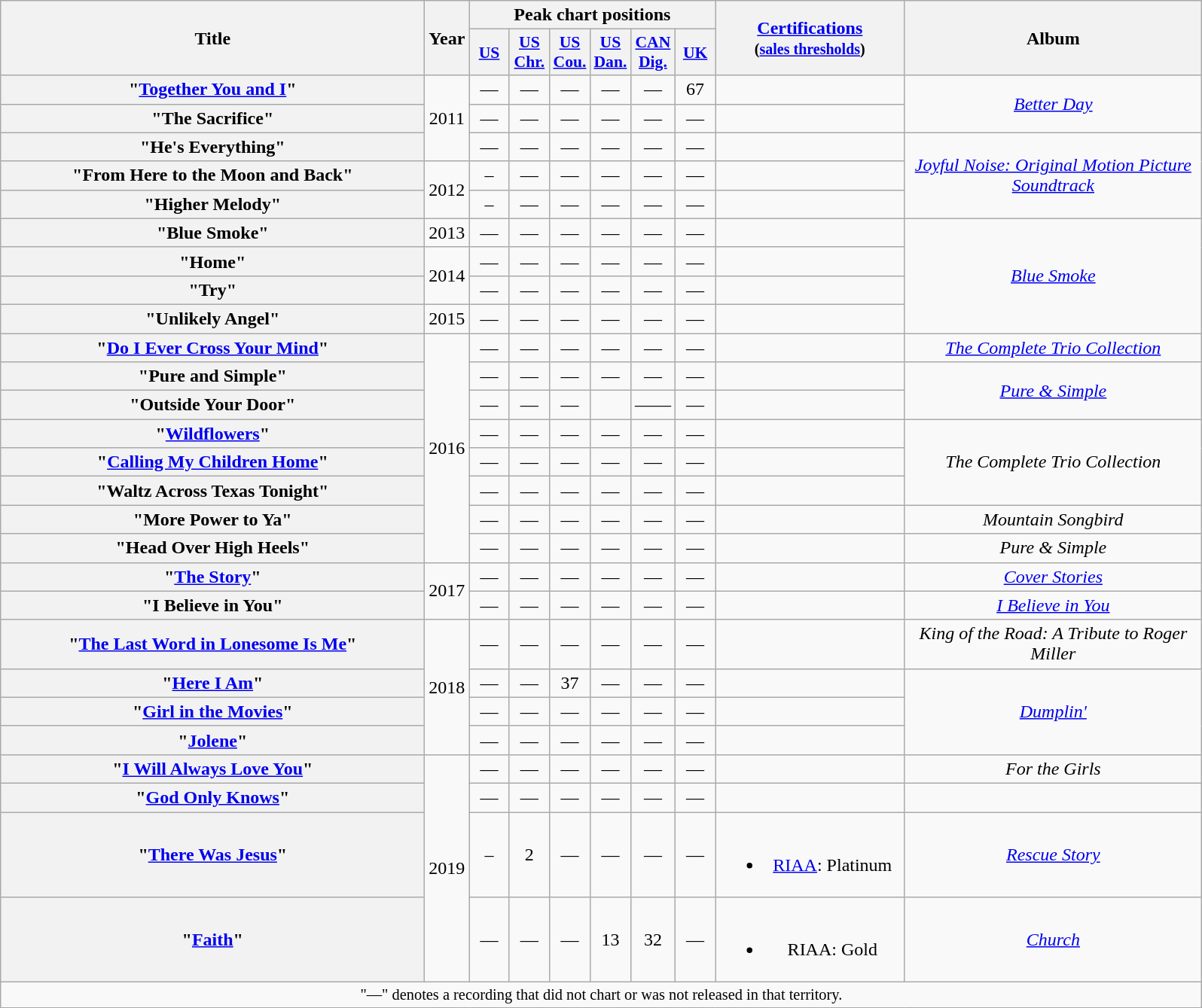<table class="wikitable plainrowheaders" style="text-align:center;">
<tr>
<th scope="col" rowspan="2" style="width:23em;">Title</th>
<th scope="col" rowspan="2" style="width:2em;">Year</th>
<th scope="col" colspan="6">Peak chart positions</th>
<th scope="col" rowspan="2" style="width:10em;"><a href='#'>Certifications</a><br><small>(<a href='#'>sales thresholds</a>)</small></th>
<th scope="col" rowspan="2" style="width:16em;">Album</th>
</tr>
<tr>
<th scope="col" style="width:2em;font-size:90%;"><a href='#'>US</a><br></th>
<th scope="col" style="width:2em;font-size:90%;"><a href='#'>US<br>Chr.</a><br></th>
<th scope="col" style="width:2em;font-size:90%;"><a href='#'>US<br>Cou.</a><br></th>
<th scope="col" style="width:2em;font-size:90%;"><a href='#'>US<br>Dan.</a><br></th>
<th scope="col" style="width:2em;font-size:90%;"><a href='#'>CAN<br>Dig.</a><br></th>
<th scope="col" style="width:2em;font-size:90%;"><a href='#'>UK</a><br></th>
</tr>
<tr>
<th scope="row">"<a href='#'>Together You and I</a>"</th>
<td rowspan="3">2011</td>
<td>—</td>
<td>—</td>
<td>—</td>
<td>—</td>
<td>—</td>
<td>67</td>
<td></td>
<td rowspan="2"><em><a href='#'>Better Day</a></em></td>
</tr>
<tr>
<th scope="row">"The Sacrifice"</th>
<td>—</td>
<td>—</td>
<td>—</td>
<td>—</td>
<td>—</td>
<td>—</td>
<td></td>
</tr>
<tr>
<th scope = "row">"He's Everything"<br></th>
<td>—</td>
<td>—</td>
<td>—</td>
<td>—</td>
<td>—</td>
<td>—</td>
<td></td>
<td rowspan = "3"><em><a href='#'>Joyful Noise: Original Motion Picture Soundtrack</a></em></td>
</tr>
<tr>
<th scope = "row">"From Here to the Moon and Back"<br></th>
<td rowspan="2">2012</td>
<td>–</td>
<td>—</td>
<td>—</td>
<td>—</td>
<td>—</td>
<td>—</td>
<td></td>
</tr>
<tr>
<th scope = "row">"Higher Melody"<br></th>
<td>–</td>
<td>—</td>
<td>—</td>
<td>—</td>
<td>—</td>
<td>—</td>
<td></td>
</tr>
<tr>
<th scope="row">"Blue Smoke"</th>
<td>2013</td>
<td>—</td>
<td>—</td>
<td>—</td>
<td>—</td>
<td>—</td>
<td>—</td>
<td></td>
<td rowspan="4"><em><a href='#'>Blue Smoke</a></em></td>
</tr>
<tr>
<th scope="row">"Home"</th>
<td rowspan="2">2014</td>
<td>—</td>
<td>—</td>
<td>—</td>
<td>—</td>
<td>—</td>
<td>—</td>
<td></td>
</tr>
<tr>
<th scope="row">"Try"</th>
<td>—</td>
<td>—</td>
<td>—</td>
<td>—</td>
<td>—</td>
<td>—</td>
<td></td>
</tr>
<tr>
<th scope="row">"Unlikely Angel"</th>
<td>2015</td>
<td>—</td>
<td>—</td>
<td>—</td>
<td>—</td>
<td>—</td>
<td>—</td>
<td></td>
</tr>
<tr>
<th scope = "row">"<a href='#'>Do I Ever Cross Your Mind</a>" </th>
<td rowspan = "8">2016</td>
<td>—</td>
<td>—</td>
<td>—</td>
<td>—</td>
<td>—</td>
<td>—</td>
<td></td>
<td><em><a href='#'>The Complete Trio Collection</a></em></td>
</tr>
<tr>
<th scope="row">"Pure and Simple"</th>
<td>—</td>
<td>—</td>
<td>—</td>
<td>—</td>
<td>—</td>
<td>—</td>
<td></td>
<td rowspan="2"><em><a href='#'>Pure & Simple</a></em></td>
</tr>
<tr>
<th scope="row">"Outside Your Door"</th>
<td>—</td>
<td>—</td>
<td>—</td>
<td></td>
<td>——</td>
<td>—</td>
<td></td>
</tr>
<tr>
<th scope = "row">"<a href='#'>Wildflowers</a>" </th>
<td>—</td>
<td>—</td>
<td>—</td>
<td>—</td>
<td>—</td>
<td>—</td>
<td></td>
<td rowspan = "3"><em>The Complete Trio Collection</em></td>
</tr>
<tr>
<th scope = "row">"<a href='#'>Calling My Children Home</a>"<br></th>
<td>—</td>
<td>—</td>
<td>—</td>
<td>—</td>
<td>—</td>
<td>—</td>
<td></td>
</tr>
<tr>
<th scope = "row">"Waltz Across Texas Tonight"<br></th>
<td>—</td>
<td>—</td>
<td>—</td>
<td>—</td>
<td>—</td>
<td>—</td>
<td></td>
</tr>
<tr>
<th scope = "row">"More Power to Ya"<br></th>
<td>—</td>
<td>—</td>
<td>—</td>
<td>—</td>
<td>—</td>
<td>—</td>
<td></td>
<td><em>Mountain Songbird</em></td>
</tr>
<tr>
<th scope="row">"Head Over High Heels"</th>
<td>—</td>
<td>—</td>
<td>—</td>
<td>—</td>
<td>—</td>
<td>—</td>
<td></td>
<td><em>Pure & Simple</em></td>
</tr>
<tr>
<th scope = "row">"<a href='#'>The Story</a>"</th>
<td rowspan = "2">2017</td>
<td>—</td>
<td>—</td>
<td>—</td>
<td>—</td>
<td>—</td>
<td>—</td>
<td></td>
<td><em><a href='#'>Cover Stories</a></em></td>
</tr>
<tr>
<th scope = "row">"I Believe in You"</th>
<td>—</td>
<td>—</td>
<td>—</td>
<td>—</td>
<td>—</td>
<td>—</td>
<td></td>
<td><em><a href='#'>I Believe in You</a></em></td>
</tr>
<tr>
<th scope = "row">"<a href='#'>The Last Word in Lonesome Is Me</a>"<br></th>
<td rowspan = "4">2018</td>
<td>—</td>
<td>—</td>
<td>—</td>
<td>—</td>
<td>—</td>
<td>—</td>
<td></td>
<td><em>King of the Road: A Tribute to Roger Miller </em></td>
</tr>
<tr>
<th scope="row">"<a href='#'>Here I Am</a>"<br></th>
<td>—</td>
<td>—</td>
<td>37</td>
<td>—</td>
<td>—</td>
<td>—</td>
<td></td>
<td rowspan = "3"><em><a href='#'>Dumplin'</a></em></td>
</tr>
<tr>
<th scope="row">"<a href='#'>Girl in the Movies</a>"</th>
<td>—</td>
<td>—</td>
<td>—</td>
<td>—</td>
<td>—</td>
<td>—</td>
<td></td>
</tr>
<tr>
<th scope = "row">"<a href='#'>Jolene</a>" </th>
<td>—</td>
<td>—</td>
<td>—</td>
<td>—</td>
<td>—</td>
<td>—</td>
<td></td>
</tr>
<tr>
<th scope="row">"<a href='#'>I Will Always Love You</a>"<br></th>
<td rowspan = "4">2019</td>
<td>—</td>
<td>—</td>
<td>—</td>
<td>—</td>
<td>—</td>
<td>—</td>
<td></td>
<td><em>For the Girls</em></td>
</tr>
<tr>
<th scope="row">"<a href='#'>God Only Knows</a>"<br></th>
<td>—</td>
<td>—</td>
<td>—</td>
<td>—</td>
<td>—</td>
<td>—</td>
<td></td>
<td></td>
</tr>
<tr>
<th scope="row">"<a href='#'>There Was Jesus</a>"<br></th>
<td>–</td>
<td>2</td>
<td>—</td>
<td>—</td>
<td>—</td>
<td>—</td>
<td><br><ul><li><a href='#'>RIAA</a>: Platinum</li></ul></td>
<td><em><a href='#'>Rescue Story</a></em></td>
</tr>
<tr>
<th scope="row">"<a href='#'>Faith</a>"<br></th>
<td>—</td>
<td>—</td>
<td>—</td>
<td>13</td>
<td>32</td>
<td>—</td>
<td><br><ul><li>RIAA: Gold</li></ul></td>
<td><em><a href='#'>Church</a></em></td>
</tr>
<tr>
<td colspan="10" style="font-size:85%">"—" denotes a recording that did not chart or was not released in that territory.</td>
</tr>
</table>
